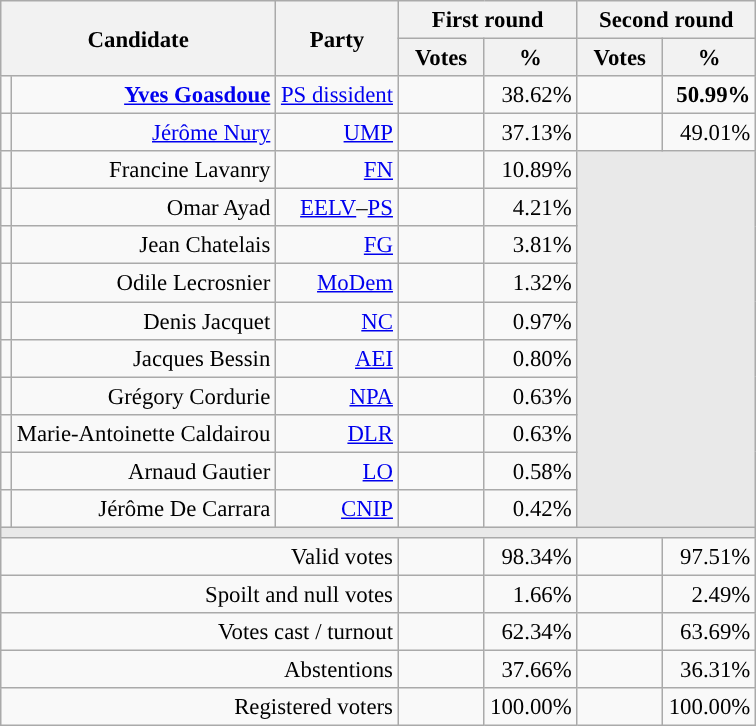<table class="wikitable" style="text-align:right;font-size:95%;">
<tr>
<th rowspan=2 colspan=2>Candidate</th>
<th rowspan=2 colspan=1>Party</th>
<th colspan=2>First round</th>
<th colspan=2>Second round</th>
</tr>
<tr>
<th style="width:50px;">Votes</th>
<th style="width:55px;">%</th>
<th style="width:50px;">Votes</th>
<th style="width:55px;">%</th>
</tr>
<tr>
<td style="background-color:"></td>
<td><strong><a href='#'>Yves Goasdoue</a></strong></td>
<td><a href='#'>PS dissident</a></td>
<td></td>
<td>38.62%</td>
<td><strong></strong></td>
<td><strong>50.99%</strong></td>
</tr>
<tr>
<td style="background-color:"></td>
<td><a href='#'>Jérôme Nury</a></td>
<td><a href='#'>UMP</a></td>
<td></td>
<td>37.13%</td>
<td></td>
<td>49.01%</td>
</tr>
<tr>
<td style="background-color:"></td>
<td>Francine Lavanry</td>
<td><a href='#'>FN</a></td>
<td></td>
<td>10.89%</td>
<td colspan=7 rowspan=10 style="background-color:#E9E9E9;"></td>
</tr>
<tr>
<td style="background-color:"></td>
<td>Omar Ayad</td>
<td><a href='#'>EELV</a>–<a href='#'>PS</a></td>
<td></td>
<td>4.21%</td>
</tr>
<tr>
<td style="background-color:"></td>
<td>Jean Chatelais</td>
<td><a href='#'>FG</a></td>
<td></td>
<td>3.81%</td>
</tr>
<tr>
<td style="background-color:"></td>
<td>Odile Lecrosnier</td>
<td><a href='#'>MoDem</a></td>
<td></td>
<td>1.32%</td>
</tr>
<tr>
<td style="background-color:"></td>
<td>Denis Jacquet</td>
<td><a href='#'>NC</a></td>
<td></td>
<td>0.97%</td>
</tr>
<tr>
<td style="background-color:"></td>
<td>Jacques Bessin</td>
<td><a href='#'>AEI</a></td>
<td></td>
<td>0.80%</td>
</tr>
<tr>
<td style="background-color:"></td>
<td>Grégory Cordurie</td>
<td><a href='#'>NPA</a></td>
<td></td>
<td>0.63%</td>
</tr>
<tr>
<td style="background-color:"></td>
<td>Marie-Antoinette Caldairou</td>
<td><a href='#'>DLR</a></td>
<td></td>
<td>0.63%</td>
</tr>
<tr>
<td style="background-color:"></td>
<td>Arnaud Gautier</td>
<td><a href='#'>LO</a></td>
<td></td>
<td>0.58%</td>
</tr>
<tr>
<td style="background-color:"></td>
<td>Jérôme De Carrara</td>
<td><a href='#'>CNIP</a></td>
<td></td>
<td>0.42%</td>
</tr>
<tr>
<td colspan=7 style="background-color:#E9E9E9;"></td>
</tr>
<tr>
<td colspan=3>Valid votes</td>
<td></td>
<td>98.34%</td>
<td></td>
<td>97.51%</td>
</tr>
<tr>
<td colspan=3>Spoilt and null votes</td>
<td></td>
<td>1.66%</td>
<td></td>
<td>2.49%</td>
</tr>
<tr>
<td colspan=3>Votes cast / turnout</td>
<td></td>
<td>62.34%</td>
<td></td>
<td>63.69%</td>
</tr>
<tr>
<td colspan=3>Abstentions</td>
<td></td>
<td>37.66%</td>
<td></td>
<td>36.31%</td>
</tr>
<tr>
<td colspan=3>Registered voters</td>
<td></td>
<td>100.00%</td>
<td></td>
<td>100.00%</td>
</tr>
</table>
